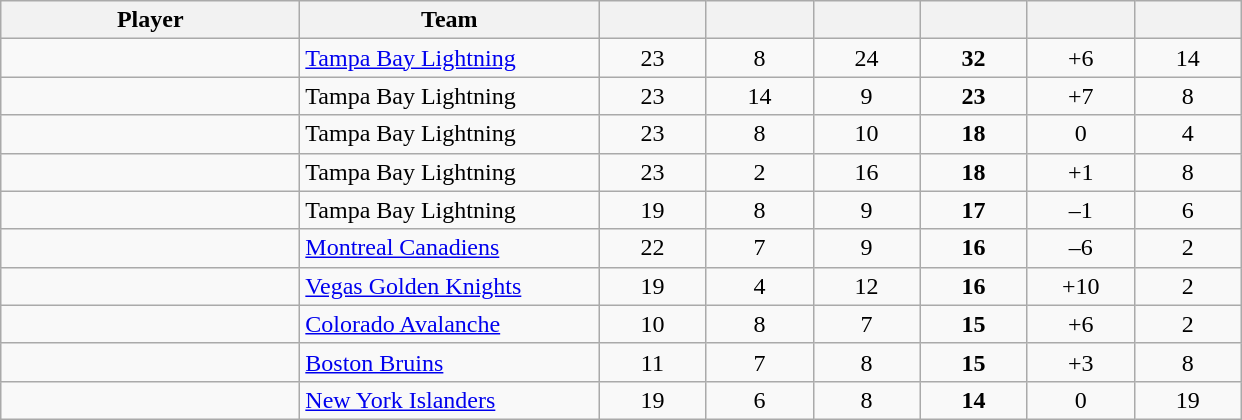<table style="padding:3px; border-spacing:0; text-align:center;" class="wikitable sortable">
<tr>
<th style="width:12em">Player</th>
<th style="width:12em">Team</th>
<th style="width:4em"></th>
<th style="width:4em"></th>
<th style="width:4em"></th>
<th style="width:4em"></th>
<th data-sort-type="number" style="width:4em"></th>
<th style="width:4em"></th>
</tr>
<tr>
<td align=left></td>
<td align=left><a href='#'>Tampa Bay Lightning</a></td>
<td>23</td>
<td>8</td>
<td>24</td>
<td><strong>32</strong></td>
<td>+6</td>
<td>14</td>
</tr>
<tr>
<td align=left></td>
<td align=left>Tampa Bay Lightning</td>
<td>23</td>
<td>14</td>
<td>9</td>
<td><strong>23</strong></td>
<td>+7</td>
<td>8</td>
</tr>
<tr>
<td align=left></td>
<td align=left>Tampa Bay Lightning</td>
<td>23</td>
<td>8</td>
<td>10</td>
<td><strong>18</strong></td>
<td>0</td>
<td>4</td>
</tr>
<tr>
<td align=left></td>
<td align=left>Tampa Bay Lightning</td>
<td>23</td>
<td>2</td>
<td>16</td>
<td><strong>18</strong></td>
<td>+1</td>
<td>8</td>
</tr>
<tr>
<td align=left></td>
<td align=left>Tampa Bay Lightning</td>
<td>19</td>
<td>8</td>
<td>9</td>
<td><strong>17</strong></td>
<td>–1</td>
<td>6</td>
</tr>
<tr>
<td align=left></td>
<td align=left><a href='#'>Montreal Canadiens</a></td>
<td>22</td>
<td>7</td>
<td>9</td>
<td><strong>16</strong></td>
<td>–6</td>
<td>2</td>
</tr>
<tr>
<td align=left></td>
<td align=left><a href='#'>Vegas Golden Knights</a></td>
<td>19</td>
<td>4</td>
<td>12</td>
<td><strong>16</strong></td>
<td>+10</td>
<td>2</td>
</tr>
<tr>
<td align=left></td>
<td align=left><a href='#'>Colorado Avalanche</a></td>
<td>10</td>
<td>8</td>
<td>7</td>
<td><strong>15</strong></td>
<td>+6</td>
<td>2</td>
</tr>
<tr>
<td align=left></td>
<td align=left><a href='#'>Boston Bruins</a></td>
<td>11</td>
<td>7</td>
<td>8</td>
<td><strong>15</strong></td>
<td>+3</td>
<td>8</td>
</tr>
<tr>
<td align=left></td>
<td align=left><a href='#'>New York Islanders</a></td>
<td>19</td>
<td>6</td>
<td>8</td>
<td><strong>14</strong></td>
<td>0</td>
<td>19</td>
</tr>
</table>
